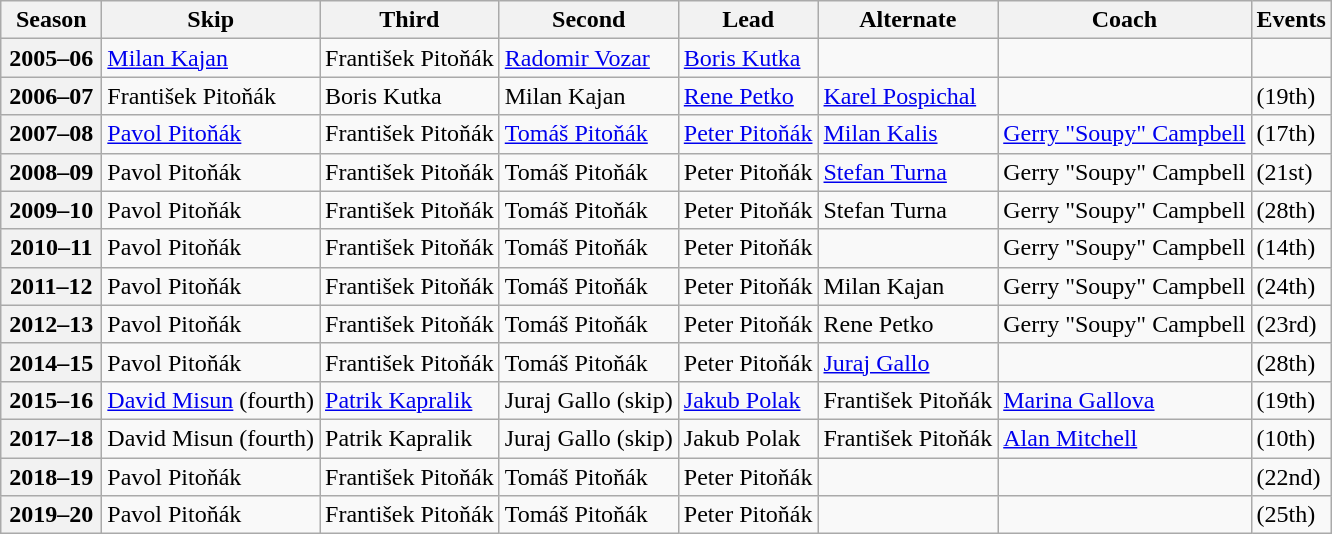<table class="wikitable">
<tr>
<th scope="col" width=60>Season</th>
<th scope="col">Skip</th>
<th scope="col">Third</th>
<th scope="col">Second</th>
<th scope="col">Lead</th>
<th scope="col">Alternate</th>
<th scope="col">Coach</th>
<th scope="col">Events</th>
</tr>
<tr>
<th scope="row">2005–06</th>
<td><a href='#'>Milan Kajan</a></td>
<td>František Pitoňák</td>
<td><a href='#'>Radomir Vozar</a></td>
<td><a href='#'>Boris Kutka</a></td>
<td></td>
<td></td>
<td></td>
</tr>
<tr>
<th scope="row">2006–07</th>
<td>František Pitoňák</td>
<td>Boris Kutka</td>
<td>Milan Kajan</td>
<td><a href='#'>Rene Petko</a></td>
<td><a href='#'>Karel Pospichal</a></td>
<td></td>
<td> (19th)</td>
</tr>
<tr>
<th scope="row">2007–08</th>
<td><a href='#'>Pavol Pitoňák</a></td>
<td>František Pitoňák</td>
<td><a href='#'>Tomáš Pitoňák</a></td>
<td><a href='#'>Peter Pitoňák</a></td>
<td><a href='#'>Milan Kalis</a></td>
<td><a href='#'>Gerry "Soupy" Campbell</a></td>
<td> (17th)</td>
</tr>
<tr>
<th scope="row">2008–09</th>
<td>Pavol Pitoňák</td>
<td>František Pitoňák</td>
<td>Tomáš Pitoňák</td>
<td>Peter Pitoňák</td>
<td><a href='#'>Stefan Turna</a></td>
<td>Gerry "Soupy" Campbell</td>
<td> (21st)</td>
</tr>
<tr>
<th scope="row">2009–10</th>
<td>Pavol Pitoňák</td>
<td>František Pitoňák</td>
<td>Tomáš Pitoňák</td>
<td>Peter Pitoňák</td>
<td>Stefan Turna</td>
<td>Gerry "Soupy" Campbell</td>
<td> (28th)</td>
</tr>
<tr>
<th scope="row">2010–11</th>
<td>Pavol Pitoňák</td>
<td>František Pitoňák</td>
<td>Tomáš Pitoňák</td>
<td>Peter Pitoňák</td>
<td></td>
<td>Gerry "Soupy" Campbell</td>
<td> (14th)</td>
</tr>
<tr>
<th scope="row">2011–12</th>
<td>Pavol Pitoňák</td>
<td>František Pitoňák</td>
<td>Tomáš Pitoňák</td>
<td>Peter Pitoňák</td>
<td>Milan Kajan</td>
<td>Gerry "Soupy" Campbell</td>
<td> (24th)</td>
</tr>
<tr>
<th scope="row">2012–13</th>
<td>Pavol Pitoňák</td>
<td>František Pitoňák</td>
<td>Tomáš Pitoňák</td>
<td>Peter Pitoňák</td>
<td>Rene Petko</td>
<td>Gerry "Soupy" Campbell</td>
<td> (23rd)</td>
</tr>
<tr>
<th scope="row">2014–15</th>
<td>Pavol Pitoňák</td>
<td>František Pitoňák</td>
<td>Tomáš Pitoňák</td>
<td>Peter Pitoňák</td>
<td><a href='#'>Juraj Gallo</a></td>
<td></td>
<td> (28th)</td>
</tr>
<tr>
<th scope="row">2015–16</th>
<td><a href='#'>David Misun</a> (fourth)</td>
<td><a href='#'>Patrik Kapralik</a></td>
<td>Juraj Gallo (skip)</td>
<td><a href='#'>Jakub Polak</a></td>
<td>František Pitoňák</td>
<td><a href='#'>Marina Gallova</a></td>
<td> (19th)</td>
</tr>
<tr>
<th scope="row">2017–18</th>
<td>David Misun (fourth)</td>
<td>Patrik Kapralik</td>
<td>Juraj Gallo (skip)</td>
<td>Jakub Polak</td>
<td>František Pitoňák</td>
<td><a href='#'>Alan Mitchell</a></td>
<td> (10th)</td>
</tr>
<tr>
<th scope="row">2018–19</th>
<td>Pavol Pitoňák</td>
<td>František Pitoňák</td>
<td>Tomáš Pitoňák</td>
<td>Peter Pitoňák</td>
<td></td>
<td></td>
<td> (22nd)</td>
</tr>
<tr>
<th scope="row">2019–20</th>
<td>Pavol Pitoňák</td>
<td>František Pitoňák</td>
<td>Tomáš Pitoňák</td>
<td>Peter Pitoňák</td>
<td></td>
<td></td>
<td> (25th)</td>
</tr>
</table>
